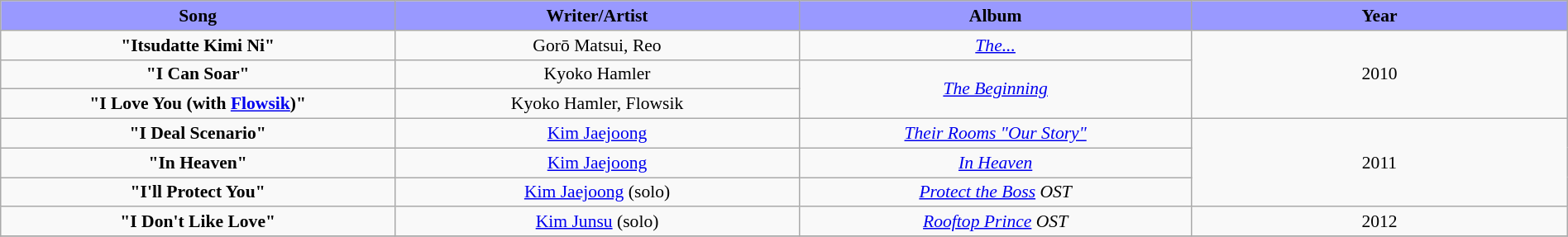<table class="wikitable" style="margin:0.5em auto; clear:both; font-size:.9em; text-align:center; width:100%">
<tr>
<th width="500" style="background: #99F;">Song</th>
<th width="500" style="background: #99F;">Writer/Artist</th>
<th width="500" style="background: #99F;">Album</th>
<th width="500" style="background: #99F;">Year</th>
</tr>
<tr>
<td><strong>"Itsudatte Kimi Ni"</strong></td>
<td>Gorō Matsui, Reo</td>
<td><em><a href='#'>The...</a></em></td>
<td rowspan=3>2010</td>
</tr>
<tr>
<td><strong>"I Can Soar"</strong></td>
<td>Kyoko Hamler</td>
<td rowspan=2><em><a href='#'>The Beginning</a></em></td>
</tr>
<tr>
<td><strong>"I Love You (with <a href='#'>Flowsik</a>)"</strong></td>
<td>Kyoko Hamler, Flowsik</td>
</tr>
<tr>
<td><strong>"I Deal Scenario"</strong></td>
<td><a href='#'>Kim Jaejoong</a></td>
<td><em><a href='#'>Their Rooms "Our Story"</a></em></td>
<td rowspan=3>2011</td>
</tr>
<tr>
<td><strong>"In Heaven"</strong></td>
<td><a href='#'>Kim Jaejoong</a></td>
<td><em><a href='#'>In Heaven</a></em></td>
</tr>
<tr>
<td><strong>"I'll Protect You"</strong></td>
<td><a href='#'>Kim Jaejoong</a> (solo)</td>
<td><em><a href='#'>Protect the Boss</a> OST</em></td>
</tr>
<tr>
<td><strong>"I Don't Like Love"</strong></td>
<td><a href='#'>Kim Junsu</a> (solo)</td>
<td><em><a href='#'>Rooftop Prince</a> OST</em></td>
<td>2012</td>
</tr>
<tr>
</tr>
</table>
